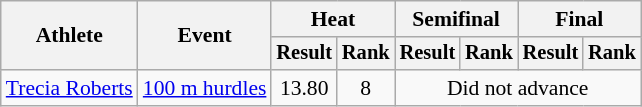<table class=wikitable style="font-size:90%">
<tr>
<th rowspan="2">Athlete</th>
<th rowspan="2">Event</th>
<th colspan="2">Heat</th>
<th colspan="2">Semifinal</th>
<th colspan="2">Final</th>
</tr>
<tr style="font-size:95%">
<th>Result</th>
<th>Rank</th>
<th>Result</th>
<th>Rank</th>
<th>Result</th>
<th>Rank</th>
</tr>
<tr align=center>
<td align=left><a href='#'>Trecia Roberts</a></td>
<td align=left><a href='#'>100 m hurdles</a></td>
<td>13.80</td>
<td>8</td>
<td colspan=4>Did not advance</td>
</tr>
</table>
